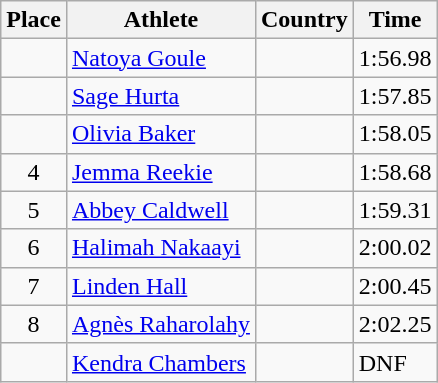<table class="wikitable">
<tr>
<th>Place</th>
<th>Athlete</th>
<th>Country</th>
<th>Time</th>
</tr>
<tr>
<td align=center></td>
<td><a href='#'>Natoya Goule</a></td>
<td></td>
<td>1:56.98</td>
</tr>
<tr>
<td align=center></td>
<td><a href='#'>Sage Hurta</a></td>
<td></td>
<td>1:57.85</td>
</tr>
<tr>
<td align=center></td>
<td><a href='#'>Olivia Baker</a></td>
<td></td>
<td>1:58.05</td>
</tr>
<tr>
<td align=center>4</td>
<td><a href='#'>Jemma Reekie</a></td>
<td></td>
<td>1:58.68</td>
</tr>
<tr>
<td align=center>5</td>
<td><a href='#'>Abbey Caldwell</a></td>
<td></td>
<td>1:59.31</td>
</tr>
<tr>
<td align=center>6</td>
<td><a href='#'>Halimah Nakaayi</a></td>
<td></td>
<td>2:00.02</td>
</tr>
<tr>
<td align=center>7</td>
<td><a href='#'>Linden Hall</a></td>
<td></td>
<td>2:00.45</td>
</tr>
<tr>
<td align=center>8</td>
<td><a href='#'>Agnès Raharolahy</a></td>
<td></td>
<td>2:02.25</td>
</tr>
<tr>
<td align=center></td>
<td><a href='#'>Kendra Chambers</a></td>
<td></td>
<td>DNF</td>
</tr>
</table>
